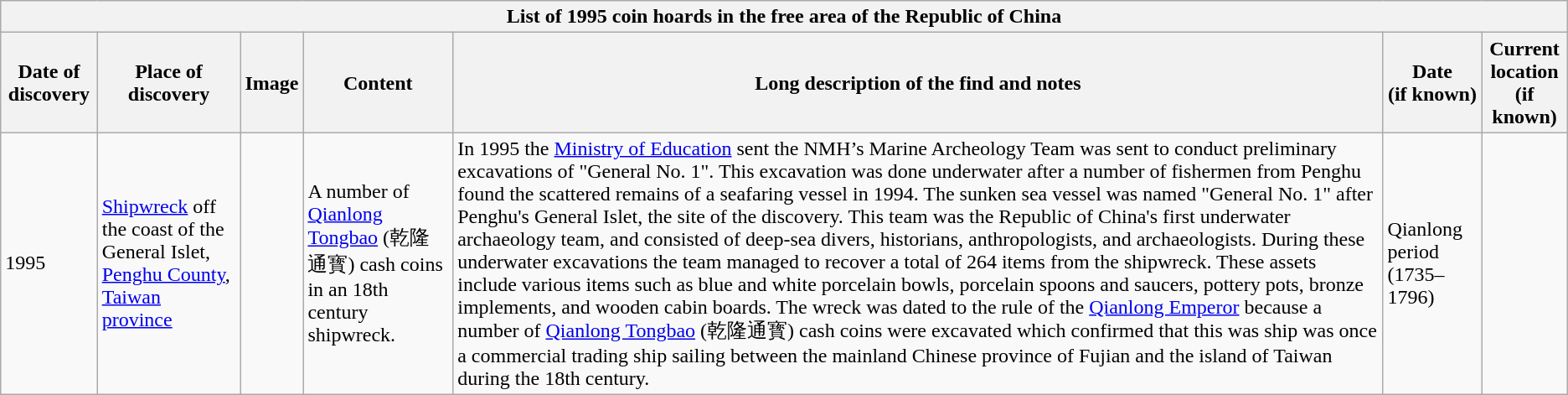<table class="wikitable" style="font-size: 100%">
<tr>
<th colspan=7>List of 1995 coin hoards in the free area of the Republic of China</th>
</tr>
<tr>
<th>Date of discovery</th>
<th>Place of discovery</th>
<th>Image</th>
<th>Content</th>
<th>Long description of the find and notes</th>
<th>Date<br>(if known)</th>
<th>Current location<br>(if known)</th>
</tr>
<tr>
<td>1995</td>
<td><a href='#'>Shipwreck</a> off the coast of the General Islet, <a href='#'>Penghu County</a>, <a href='#'>Taiwan province</a></td>
<td></td>
<td>A number of <a href='#'>Qianlong Tongbao</a> (乾隆通寳) cash coins in an 18th century shipwreck.</td>
<td>In 1995 the <a href='#'>Ministry of Education</a> sent the NMH’s Marine Archeology Team was sent to conduct preliminary excavations of "General No. 1". This excavation was done underwater after a number of fishermen from Penghu found the scattered remains of a seafaring vessel in 1994. The sunken sea vessel was named "General No. 1" after Penghu's General Islet, the site of the discovery. This team was the Republic of China's first underwater archaeology team, and consisted of deep-sea divers, historians, anthropologists, and archaeologists. During these underwater excavations the team managed to recover a total of 264 items from the shipwreck. These assets include various items such as blue and white porcelain bowls, porcelain spoons and saucers, pottery pots, bronze implements, and wooden cabin boards. The wreck was dated to the rule of the <a href='#'>Qianlong Emperor</a> because a number of <a href='#'>Qianlong Tongbao</a> (乾隆通寳) cash coins were excavated which confirmed that this was ship was once a commercial trading ship sailing between the mainland Chinese province of Fujian and the island of Taiwan during the 18th century.</td>
<td>Qianlong period (1735–1796)</td>
<td></td>
</tr>
</table>
